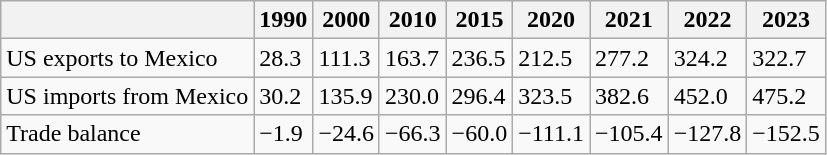<table class="wikitable">
<tr>
<th></th>
<th>1990</th>
<th>2000</th>
<th>2010</th>
<th>2015</th>
<th>2020</th>
<th>2021</th>
<th>2022</th>
<th>2023</th>
</tr>
<tr>
<td>US exports to Mexico</td>
<td>28.3</td>
<td>111.3</td>
<td>163.7</td>
<td>236.5</td>
<td>212.5</td>
<td>277.2</td>
<td>324.2</td>
<td>322.7</td>
</tr>
<tr>
<td>US imports from Mexico</td>
<td>30.2</td>
<td>135.9</td>
<td>230.0</td>
<td>296.4</td>
<td>323.5</td>
<td>382.6</td>
<td>452.0</td>
<td>475.2</td>
</tr>
<tr>
<td>Trade balance</td>
<td>−1.9</td>
<td>−24.6</td>
<td>−66.3</td>
<td>−60.0</td>
<td>−111.1</td>
<td>−105.4</td>
<td>−127.8</td>
<td>−152.5</td>
</tr>
</table>
